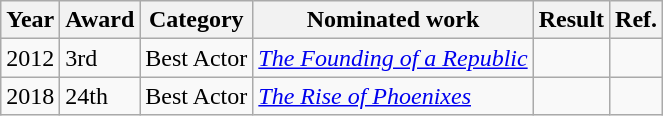<table class="wikitable">
<tr>
<th>Year</th>
<th>Award</th>
<th>Category</th>
<th>Nominated work</th>
<th>Result</th>
<th>Ref.</th>
</tr>
<tr>
<td>2012</td>
<td>3rd</td>
<td>Best Actor</td>
<td><em><a href='#'>The Founding of a Republic</a></em></td>
<td></td>
<td></td>
</tr>
<tr>
<td>2018</td>
<td>24th</td>
<td>Best Actor</td>
<td><em><a href='#'>The Rise of Phoenixes</a></em></td>
<td></td>
<td></td>
</tr>
</table>
